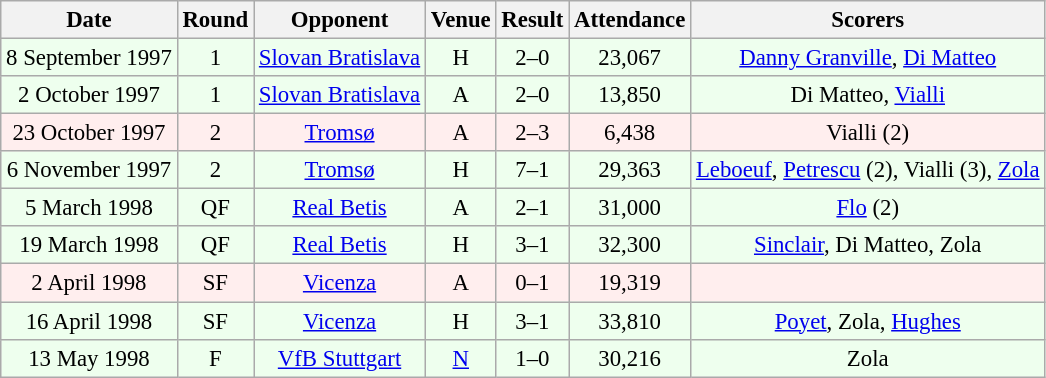<table class="wikitable sortable" style="font-size:95%; text-align:center">
<tr>
<th>Date</th>
<th>Round</th>
<th>Opponent</th>
<th>Venue</th>
<th>Result</th>
<th>Attendance</th>
<th>Scorers</th>
</tr>
<tr bgcolor = "#EEFFEE">
<td>8 September 1997</td>
<td>1</td>
<td> <a href='#'>Slovan Bratislava</a></td>
<td>H</td>
<td>2–0</td>
<td>23,067</td>
<td><a href='#'>Danny Granville</a>, <a href='#'>Di Matteo</a></td>
</tr>
<tr bgcolor = "#EEFFEE">
<td>2 October 1997</td>
<td>1</td>
<td> <a href='#'>Slovan Bratislava</a></td>
<td>A</td>
<td>2–0</td>
<td>13,850</td>
<td>Di Matteo, <a href='#'>Vialli</a></td>
</tr>
<tr bgcolor = "#FFEEEE">
<td>23 October 1997</td>
<td>2</td>
<td> <a href='#'>Tromsø</a></td>
<td>A</td>
<td>2–3</td>
<td>6,438</td>
<td>Vialli (2)</td>
</tr>
<tr bgcolor = "#EEFFEE">
<td>6 November 1997</td>
<td>2</td>
<td> <a href='#'>Tromsø</a></td>
<td>H</td>
<td>7–1</td>
<td>29,363</td>
<td><a href='#'>Leboeuf</a>, <a href='#'>Petrescu</a> (2), Vialli (3), <a href='#'>Zola</a></td>
</tr>
<tr bgcolor = "#EEFFEE">
<td>5 March 1998</td>
<td>QF</td>
<td> <a href='#'>Real Betis</a></td>
<td>A</td>
<td>2–1</td>
<td>31,000</td>
<td><a href='#'>Flo</a> (2)</td>
</tr>
<tr bgcolor = "#EEFFEE">
<td>19 March 1998</td>
<td>QF</td>
<td> <a href='#'>Real Betis</a></td>
<td>H</td>
<td>3–1</td>
<td>32,300</td>
<td><a href='#'>Sinclair</a>, Di Matteo, Zola</td>
</tr>
<tr bgcolor = "#FFEEEE">
<td>2 April 1998</td>
<td>SF</td>
<td> <a href='#'>Vicenza</a></td>
<td>A</td>
<td>0–1</td>
<td>19,319</td>
<td></td>
</tr>
<tr bgcolor = "#EEFFEE">
<td>16 April 1998</td>
<td>SF</td>
<td> <a href='#'>Vicenza</a></td>
<td>H</td>
<td>3–1</td>
<td>33,810</td>
<td><a href='#'>Poyet</a>, Zola, <a href='#'>Hughes</a></td>
</tr>
<tr bgcolor = "#EEFFEE">
<td>13 May 1998</td>
<td>F</td>
<td> <a href='#'>VfB Stuttgart</a></td>
<td><a href='#'>N</a></td>
<td>1–0</td>
<td>30,216</td>
<td>Zola</td>
</tr>
</table>
